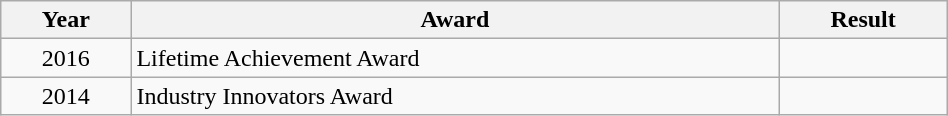<table class="wikitable" width=50%>
<tr>
<th>Year</th>
<th>Award</th>
<th>Result</th>
</tr>
<tr>
<td style="text-align:center;">2016</td>
<td>Lifetime Achievement Award</td>
<td></td>
</tr>
<tr>
<td style="text-align:center;">2014</td>
<td>Industry Innovators Award</td>
<td></td>
</tr>
</table>
